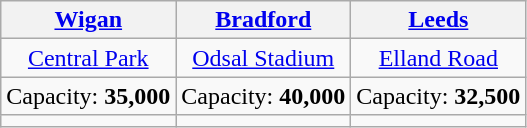<table class="wikitable" style="text-align:center">
<tr>
<th><a href='#'>Wigan</a></th>
<th><a href='#'>Bradford</a></th>
<th><a href='#'>Leeds</a></th>
</tr>
<tr>
<td><a href='#'>Central Park</a></td>
<td><a href='#'>Odsal Stadium</a></td>
<td><a href='#'>Elland Road</a></td>
</tr>
<tr>
<td>Capacity: <strong>35,000</strong></td>
<td>Capacity: <strong>40,000</strong></td>
<td>Capacity: <strong>32,500</strong></td>
</tr>
<tr>
<td></td>
<td></td>
<td></td>
</tr>
</table>
